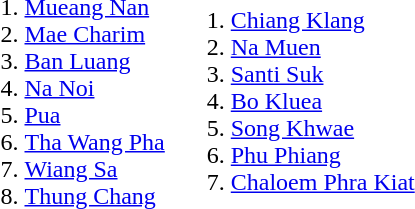<table>
<tr style="vertical-align:top,">
<td><br><ol><li><a href='#'>Mueang Nan</a></li><li><a href='#'>Mae Charim</a></li><li><a href='#'>Ban Luang</a></li><li><a href='#'>Na Noi</a></li><li><a href='#'>Pua</a></li><li><a href='#'>Tha Wang Pha</a></li><li><a href='#'>Wiang Sa</a></li><li><a href='#'>Thung Chang</a></li></ol></td>
<td><br><ol>
<li><a href='#'>Chiang Klang</a></li>
<li><a href='#'>Na Muen</a></li>
<li><a href='#'>Santi Suk</a></li>
<li><a href='#'>Bo Kluea</a></li>
<li><a href='#'>Song Khwae</a></li>
<li><a href='#'>Phu Phiang</a></li>
<li><a href='#'>Chaloem Phra Kiat</a></li>
</ol></td>
</tr>
</table>
